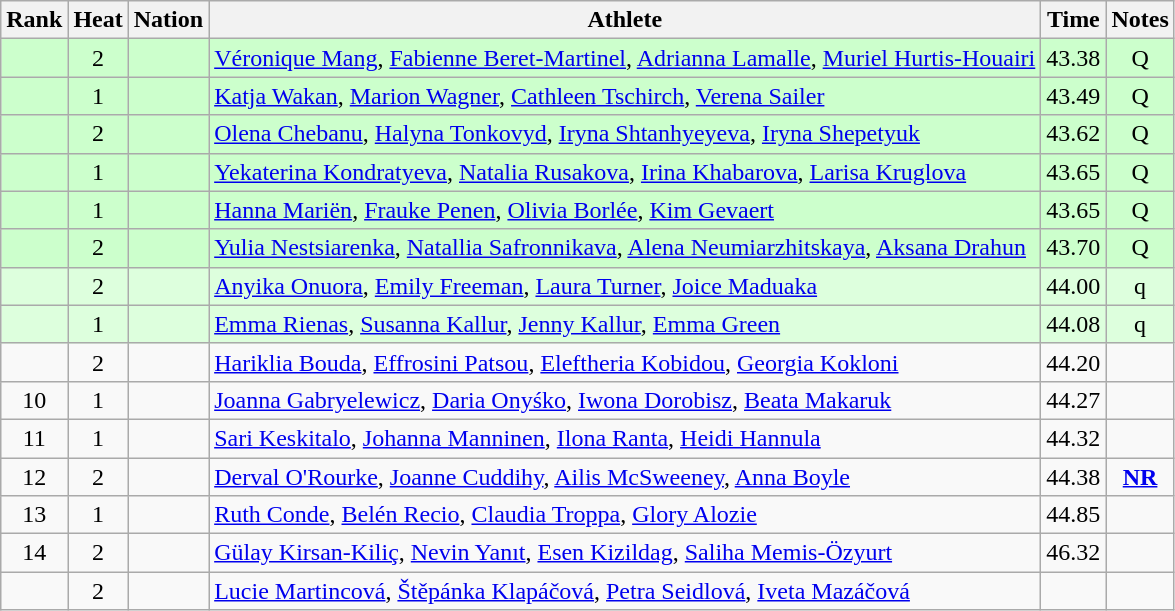<table class="wikitable sortable" style="text-align:center">
<tr>
<th>Rank</th>
<th>Heat</th>
<th>Nation</th>
<th>Athlete</th>
<th>Time</th>
<th>Notes</th>
</tr>
<tr bgcolor=ccffcc>
<td></td>
<td>2</td>
<td align=left></td>
<td align=left><a href='#'>Véronique Mang</a>, <a href='#'>Fabienne Beret-Martinel</a>, <a href='#'>Adrianna Lamalle</a>, <a href='#'>Muriel Hurtis-Houairi</a></td>
<td>43.38</td>
<td>Q</td>
</tr>
<tr bgcolor=ccffcc>
<td></td>
<td>1</td>
<td align=left></td>
<td align=left><a href='#'>Katja Wakan</a>, <a href='#'>Marion Wagner</a>, <a href='#'>Cathleen Tschirch</a>, <a href='#'>Verena Sailer</a></td>
<td>43.49</td>
<td>Q</td>
</tr>
<tr bgcolor=ccffcc>
<td></td>
<td>2</td>
<td align=left></td>
<td align=left><a href='#'>Olena Chebanu</a>, <a href='#'>Halyna Tonkovyd</a>, <a href='#'>Iryna Shtanhyeyeva</a>, <a href='#'>Iryna Shepetyuk</a></td>
<td>43.62</td>
<td>Q</td>
</tr>
<tr bgcolor=ccffcc>
<td></td>
<td>1</td>
<td align=left></td>
<td align=left><a href='#'>Yekaterina Kondratyeva</a>, <a href='#'>Natalia Rusakova</a>, <a href='#'>Irina Khabarova</a>, <a href='#'>Larisa Kruglova</a></td>
<td>43.65</td>
<td>Q</td>
</tr>
<tr bgcolor=ccffcc>
<td></td>
<td>1</td>
<td align=left></td>
<td align=left><a href='#'>Hanna Mariën</a>, <a href='#'>Frauke Penen</a>, <a href='#'>Olivia Borlée</a>, <a href='#'>Kim Gevaert</a></td>
<td>43.65</td>
<td>Q</td>
</tr>
<tr bgcolor=ccffcc>
<td></td>
<td>2</td>
<td align=left></td>
<td align=left><a href='#'>Yulia Nestsiarenka</a>, <a href='#'>Natallia Safronnikava</a>, <a href='#'>Alena Neumiarzhitskaya</a>, <a href='#'>Aksana Drahun</a></td>
<td>43.70</td>
<td>Q</td>
</tr>
<tr bgcolor=ddffdd>
<td></td>
<td>2</td>
<td align=left></td>
<td align=left><a href='#'>Anyika Onuora</a>, <a href='#'>Emily Freeman</a>, <a href='#'>Laura Turner</a>, <a href='#'>Joice Maduaka</a></td>
<td>44.00</td>
<td>q</td>
</tr>
<tr bgcolor=ddffdd>
<td></td>
<td>1</td>
<td align=left></td>
<td align=left><a href='#'>Emma Rienas</a>, <a href='#'>Susanna Kallur</a>, <a href='#'>Jenny Kallur</a>, <a href='#'>Emma Green</a></td>
<td>44.08</td>
<td>q</td>
</tr>
<tr>
<td></td>
<td>2</td>
<td align=left></td>
<td align=left><a href='#'>Hariklia Bouda</a>, <a href='#'>Effrosini Patsou</a>, <a href='#'>Eleftheria Kobidou</a>, <a href='#'>Georgia Kokloni</a></td>
<td>44.20</td>
<td></td>
</tr>
<tr>
<td>10</td>
<td>1</td>
<td align=left></td>
<td align=left><a href='#'>Joanna Gabryelewicz</a>, <a href='#'>Daria Onyśko</a>, <a href='#'>Iwona Dorobisz</a>, <a href='#'>Beata Makaruk</a></td>
<td>44.27</td>
<td></td>
</tr>
<tr>
<td>11</td>
<td>1</td>
<td align=left></td>
<td align=left><a href='#'>Sari Keskitalo</a>, <a href='#'>Johanna Manninen</a>, <a href='#'>Ilona Ranta</a>, <a href='#'>Heidi Hannula</a></td>
<td>44.32</td>
<td></td>
</tr>
<tr>
<td>12</td>
<td>2</td>
<td align=left></td>
<td align=left><a href='#'>Derval O'Rourke</a>, <a href='#'>Joanne Cuddihy</a>, <a href='#'>Ailis McSweeney</a>, <a href='#'>Anna Boyle</a></td>
<td>44.38</td>
<td><strong><a href='#'>NR</a></strong></td>
</tr>
<tr>
<td>13</td>
<td>1</td>
<td align=left></td>
<td align=left><a href='#'>Ruth Conde</a>, <a href='#'>Belén Recio</a>, <a href='#'>Claudia Troppa</a>, <a href='#'>Glory Alozie</a></td>
<td>44.85</td>
<td></td>
</tr>
<tr>
<td>14</td>
<td>2</td>
<td align=left></td>
<td align=left><a href='#'>Gülay Kirsan-Kiliç</a>, <a href='#'>Nevin Yanıt</a>, <a href='#'>Esen Kizildag</a>, <a href='#'>Saliha Memis-Özyurt</a></td>
<td>46.32</td>
<td></td>
</tr>
<tr>
<td></td>
<td>2</td>
<td align=left></td>
<td align=left><a href='#'>Lucie Martincová</a>, <a href='#'>Štěpánka Klapáčová</a>, <a href='#'>Petra Seidlová</a>, <a href='#'>Iveta Mazáčová</a></td>
<td></td>
<td></td>
</tr>
</table>
